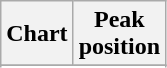<table class="wikitable sortable plainrowheaders">
<tr>
<th>Chart</th>
<th>Peak<br>position</th>
</tr>
<tr>
</tr>
<tr>
</tr>
<tr>
</tr>
</table>
